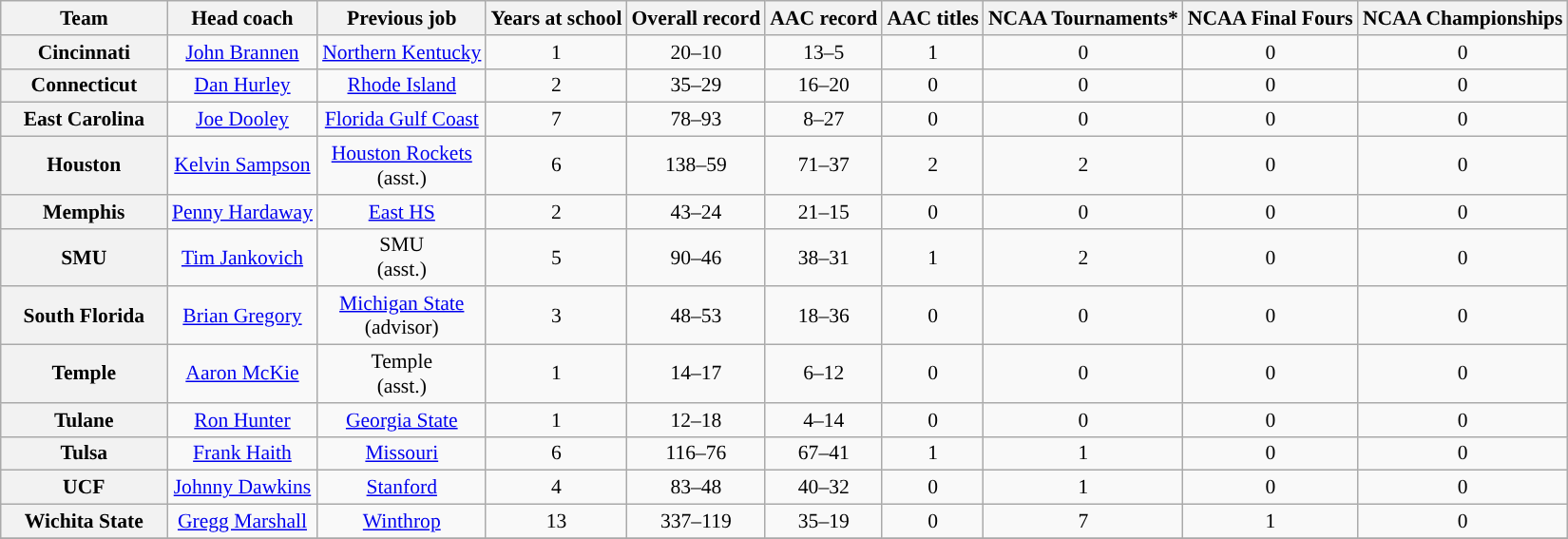<table class="wikitable sortable" style="text-align: center;font-size:90%;">
<tr>
<th width="110">Team</th>
<th>Head coach</th>
<th>Previous job</th>
<th>Years at school</th>
<th>Overall record</th>
<th>AAC record</th>
<th>AAC titles</th>
<th>NCAA Tournaments*</th>
<th>NCAA Final Fours</th>
<th>NCAA Championships</th>
</tr>
<tr>
<th style=>Cincinnati</th>
<td><a href='#'>John Brannen</a></td>
<td><a href='#'>Northern Kentucky</a></td>
<td>1</td>
<td>20–10</td>
<td>13–5</td>
<td>1</td>
<td>0</td>
<td>0</td>
<td>0</td>
</tr>
<tr>
<th style=>Connecticut</th>
<td><a href='#'>Dan Hurley</a></td>
<td><a href='#'>Rhode Island</a></td>
<td>2</td>
<td>35–29</td>
<td>16–20</td>
<td>0</td>
<td>0</td>
<td>0</td>
<td>0</td>
</tr>
<tr>
<th style=>East Carolina</th>
<td><a href='#'>Joe Dooley</a></td>
<td><a href='#'>Florida Gulf Coast</a></td>
<td>7</td>
<td>78–93</td>
<td>8–27</td>
<td>0</td>
<td>0</td>
<td>0</td>
<td>0</td>
</tr>
<tr>
<th>Houston</th>
<td><a href='#'>Kelvin Sampson</a></td>
<td><a href='#'>Houston Rockets</a><br>(asst.)</td>
<td>6</td>
<td>138–59</td>
<td>71–37</td>
<td>2</td>
<td>2</td>
<td>0</td>
<td>0</td>
</tr>
<tr>
<th style=>Memphis</th>
<td><a href='#'>Penny Hardaway</a></td>
<td><a href='#'>East HS</a></td>
<td>2</td>
<td>43–24</td>
<td>21–15</td>
<td>0</td>
<td>0</td>
<td>0</td>
<td>0</td>
</tr>
<tr>
<th style=>SMU</th>
<td><a href='#'>Tim Jankovich</a></td>
<td>SMU<br>(asst.)</td>
<td>5</td>
<td>90–46</td>
<td>38–31</td>
<td>1</td>
<td>2</td>
<td>0</td>
<td>0</td>
</tr>
<tr>
<th style=>South Florida</th>
<td><a href='#'>Brian Gregory</a></td>
<td><a href='#'>Michigan State</a><br>(advisor)</td>
<td>3</td>
<td>48–53</td>
<td>18–36</td>
<td>0</td>
<td>0</td>
<td>0</td>
<td>0</td>
</tr>
<tr>
<th style=>Temple</th>
<td><a href='#'>Aaron McKie</a></td>
<td>Temple<br>(asst.)</td>
<td>1</td>
<td>14–17</td>
<td>6–12</td>
<td>0</td>
<td>0</td>
<td>0</td>
<td>0</td>
</tr>
<tr>
<th style=>Tulane</th>
<td><a href='#'>Ron Hunter</a></td>
<td><a href='#'>Georgia State</a></td>
<td>1</td>
<td>12–18</td>
<td>4–14</td>
<td>0</td>
<td>0</td>
<td>0</td>
<td>0</td>
</tr>
<tr>
<th style=>Tulsa</th>
<td><a href='#'>Frank Haith</a></td>
<td><a href='#'>Missouri</a></td>
<td>6</td>
<td>116–76</td>
<td>67–41</td>
<td>1</td>
<td>1</td>
<td>0</td>
<td>0</td>
</tr>
<tr>
<th style=>UCF</th>
<td><a href='#'>Johnny Dawkins</a></td>
<td><a href='#'>Stanford</a></td>
<td>4</td>
<td>83–48</td>
<td>40–32</td>
<td>0</td>
<td>1</td>
<td>0</td>
<td>0</td>
</tr>
<tr>
<th style=>Wichita State</th>
<td><a href='#'>Gregg Marshall</a></td>
<td><a href='#'>Winthrop</a></td>
<td>13</td>
<td>337–119</td>
<td>35–19</td>
<td>0</td>
<td>7</td>
<td>1</td>
<td>0</td>
</tr>
<tr>
</tr>
</table>
